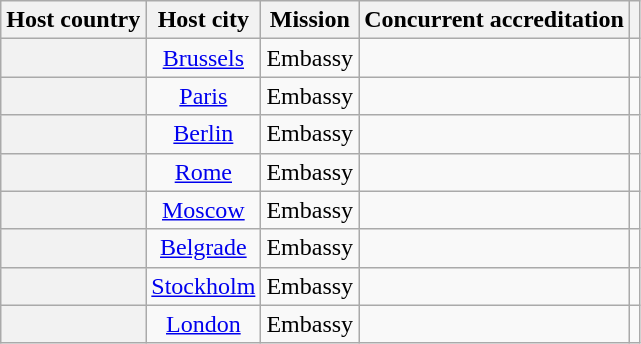<table class="wikitable plainrowheaders" style="text-align:center;">
<tr>
<th scope="col">Host country</th>
<th scope="col">Host city</th>
<th scope="col">Mission</th>
<th scope="col">Concurrent accreditation</th>
<th scope="col"></th>
</tr>
<tr>
<th scope="row"></th>
<td><a href='#'>Brussels</a></td>
<td>Embassy</td>
<td></td>
<td></td>
</tr>
<tr>
<th scope="row"></th>
<td><a href='#'>Paris</a></td>
<td>Embassy</td>
<td></td>
<td></td>
</tr>
<tr>
<th scope="row"></th>
<td><a href='#'>Berlin</a></td>
<td>Embassy</td>
<td></td>
<td></td>
</tr>
<tr>
<th scope="row"></th>
<td><a href='#'>Rome</a></td>
<td>Embassy</td>
<td></td>
<td></td>
</tr>
<tr>
<th scope="row"></th>
<td><a href='#'>Moscow</a></td>
<td>Embassy</td>
<td></td>
<td></td>
</tr>
<tr>
<th scope="row"></th>
<td><a href='#'>Belgrade</a></td>
<td>Embassy</td>
<td></td>
<td></td>
</tr>
<tr>
<th scope="row"></th>
<td><a href='#'>Stockholm</a></td>
<td>Embassy</td>
<td></td>
<td></td>
</tr>
<tr>
<th scope="row"></th>
<td><a href='#'>London</a></td>
<td>Embassy</td>
<td></td>
<td></td>
</tr>
</table>
